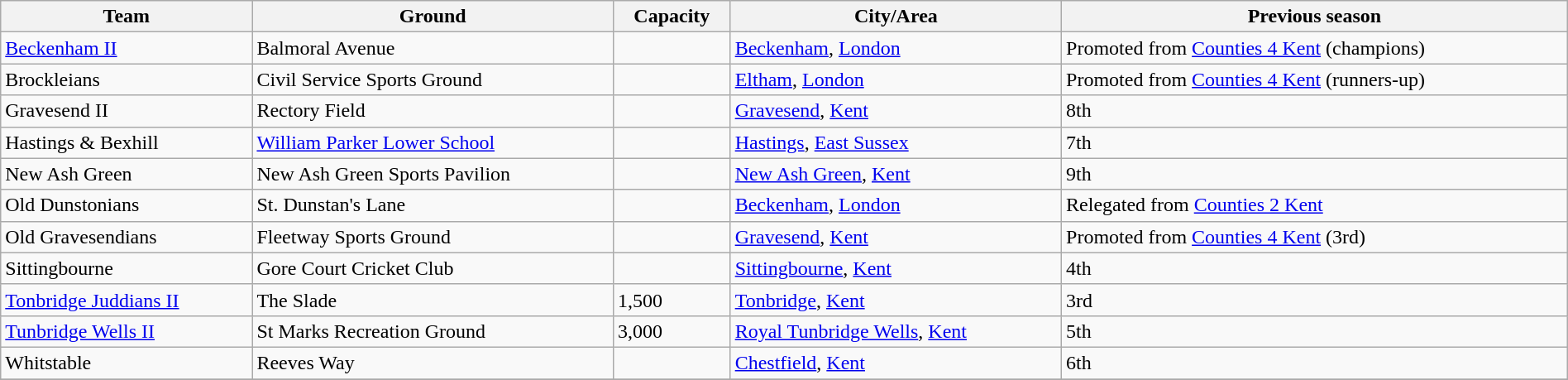<table class="wikitable sortable" width=100%>
<tr>
<th>Team</th>
<th>Ground</th>
<th>Capacity</th>
<th>City/Area</th>
<th>Previous season</th>
</tr>
<tr>
<td><a href='#'>Beckenham II</a></td>
<td>Balmoral Avenue</td>
<td></td>
<td><a href='#'>Beckenham</a>, <a href='#'>London</a></td>
<td>Promoted from <a href='#'>Counties 4 Kent</a> (champions)</td>
</tr>
<tr>
<td>Brockleians</td>
<td>Civil Service Sports Ground</td>
<td></td>
<td><a href='#'>Eltham</a>, <a href='#'>London</a></td>
<td>Promoted from <a href='#'>Counties 4 Kent</a> (runners-up)</td>
</tr>
<tr>
<td>Gravesend II</td>
<td>Rectory Field</td>
<td></td>
<td><a href='#'>Gravesend</a>, <a href='#'>Kent</a></td>
<td>8th</td>
</tr>
<tr>
<td>Hastings & Bexhill</td>
<td><a href='#'>William Parker Lower School</a></td>
<td></td>
<td><a href='#'>Hastings</a>, <a href='#'>East Sussex</a></td>
<td>7th</td>
</tr>
<tr>
<td>New Ash Green</td>
<td>New Ash Green Sports Pavilion</td>
<td></td>
<td><a href='#'>New Ash Green</a>, <a href='#'>Kent</a></td>
<td>9th</td>
</tr>
<tr>
<td>Old Dunstonians</td>
<td>St. Dunstan's Lane</td>
<td></td>
<td><a href='#'>Beckenham</a>, <a href='#'>London</a></td>
<td>Relegated from <a href='#'>Counties 2 Kent</a></td>
</tr>
<tr>
<td>Old Gravesendians</td>
<td>Fleetway Sports Ground</td>
<td></td>
<td><a href='#'>Gravesend</a>, <a href='#'>Kent</a></td>
<td>Promoted from <a href='#'>Counties 4 Kent</a> (3rd)</td>
</tr>
<tr>
<td>Sittingbourne</td>
<td>Gore Court Cricket Club</td>
<td></td>
<td><a href='#'>Sittingbourne</a>, <a href='#'>Kent</a></td>
<td>4th</td>
</tr>
<tr>
<td><a href='#'>Tonbridge Juddians II</a></td>
<td>The Slade</td>
<td>1,500</td>
<td><a href='#'>Tonbridge</a>, <a href='#'>Kent</a></td>
<td>3rd</td>
</tr>
<tr>
<td><a href='#'>Tunbridge Wells II</a></td>
<td>St Marks Recreation Ground</td>
<td>3,000</td>
<td><a href='#'>Royal Tunbridge Wells</a>, <a href='#'>Kent</a></td>
<td>5th</td>
</tr>
<tr>
<td>Whitstable</td>
<td>Reeves Way</td>
<td></td>
<td><a href='#'>Chestfield</a>, <a href='#'>Kent</a></td>
<td>6th</td>
</tr>
<tr>
</tr>
</table>
